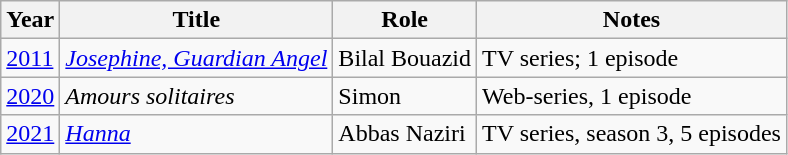<table class="wikitable sortable">
<tr>
<th>Year</th>
<th>Title</th>
<th>Role</th>
<th class="unsortable">Notes</th>
</tr>
<tr>
<td><a href='#'>2011</a></td>
<td><em><a href='#'>Josephine, Guardian Angel</a></em></td>
<td>Bilal Bouazid</td>
<td>TV series; 1 episode</td>
</tr>
<tr>
<td><a href='#'>2020</a></td>
<td><em>Amours solitaires</em></td>
<td>Simon</td>
<td>Web-series, 1 episode</td>
</tr>
<tr>
<td><a href='#'>2021</a></td>
<td><em><a href='#'>Hanna</a></em></td>
<td>Abbas Naziri</td>
<td>TV series, season 3, 5 episodes</td>
</tr>
</table>
